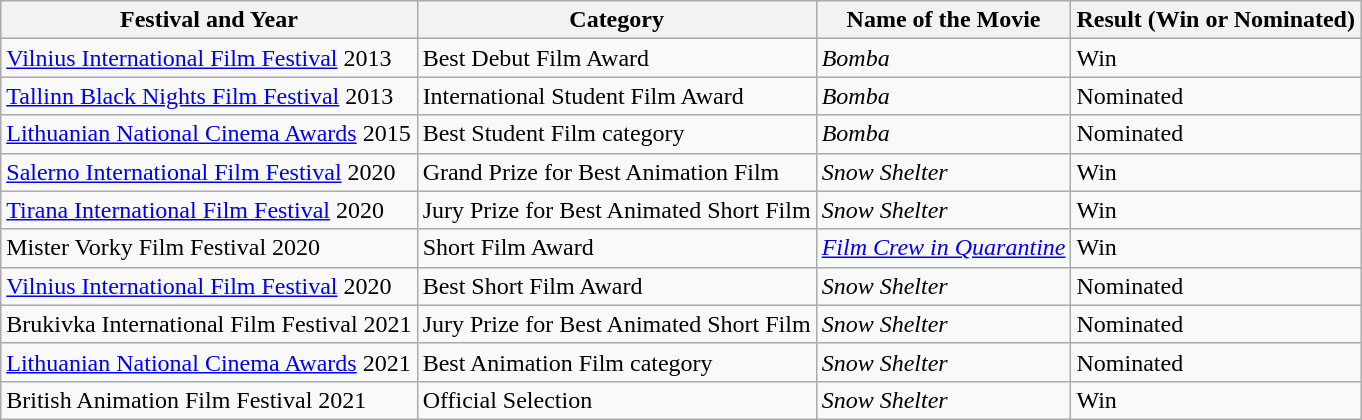<table class="wikitable sortable">
<tr>
<th>Festival and Year</th>
<th>Category</th>
<th>Name of the Movie</th>
<th>Result (Win or Nominated)</th>
</tr>
<tr>
<td><a href='#'>Vilnius International Film Festival</a> 2013</td>
<td>Best Debut Film Award</td>
<td><em>Bomba</em></td>
<td>Win</td>
</tr>
<tr>
<td><a href='#'>Tallinn Black Nights Film Festival</a> 2013</td>
<td>International Student Film Award</td>
<td><em>Bomba</em></td>
<td>Nominated</td>
</tr>
<tr>
<td><a href='#'>Lithuanian National Cinema Awards</a> 2015</td>
<td>Best Student Film category</td>
<td><em>Bomba</em></td>
<td>Nominated</td>
</tr>
<tr>
<td><a href='#'>Salerno International Film Festival</a> 2020</td>
<td>Grand Prize for Best Animation Film</td>
<td><em>Snow Shelter</em></td>
<td>Win</td>
</tr>
<tr>
<td><a href='#'>Tirana International Film Festival</a> 2020</td>
<td>Jury Prize for Best Animated Short Film</td>
<td><em>Snow Shelter</em></td>
<td>Win</td>
</tr>
<tr>
<td>Mister Vorky Film Festival 2020</td>
<td>Short Film Award</td>
<td><em><a href='#'>Film Crew in Quarantine</a></em></td>
<td>Win</td>
</tr>
<tr>
<td><a href='#'>Vilnius International Film Festival</a> 2020</td>
<td>Best Short Film Award</td>
<td><em>Snow Shelter</em></td>
<td>Nominated</td>
</tr>
<tr>
<td>Brukivka International Film Festival 2021</td>
<td>Jury Prize for Best Animated Short Film</td>
<td><em>Snow Shelter</em></td>
<td>Nominated</td>
</tr>
<tr>
<td><a href='#'>Lithuanian National Cinema Awards</a> 2021</td>
<td>Best Animation Film category</td>
<td><em>Snow Shelter</em></td>
<td>Nominated</td>
</tr>
<tr>
<td>British Animation Film Festival 2021</td>
<td>Official Selection</td>
<td><em>Snow Shelter</em></td>
<td>Win</td>
</tr>
</table>
